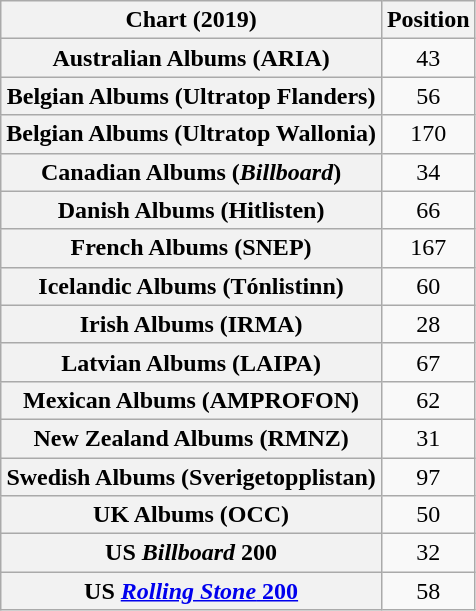<table class="wikitable sortable plainrowheaders" style="text-align:center">
<tr>
<th scope="col">Chart (2019)</th>
<th scope="col">Position</th>
</tr>
<tr>
<th scope="row">Australian Albums (ARIA)</th>
<td>43</td>
</tr>
<tr>
<th scope="row">Belgian Albums (Ultratop Flanders)</th>
<td>56</td>
</tr>
<tr>
<th scope="row">Belgian Albums (Ultratop Wallonia)</th>
<td>170</td>
</tr>
<tr>
<th scope="row">Canadian Albums (<em>Billboard</em>)</th>
<td>34</td>
</tr>
<tr>
<th scope="row">Danish Albums (Hitlisten)</th>
<td>66</td>
</tr>
<tr>
<th scope="row">French Albums (SNEP)</th>
<td>167</td>
</tr>
<tr>
<th scope="row">Icelandic Albums (Tónlistinn)</th>
<td>60</td>
</tr>
<tr>
<th scope="row">Irish Albums (IRMA)</th>
<td>28</td>
</tr>
<tr>
<th scope="row">Latvian Albums (LAIPA)</th>
<td>67</td>
</tr>
<tr>
<th scope="row">Mexican Albums (AMPROFON)</th>
<td>62</td>
</tr>
<tr>
<th scope="row">New Zealand Albums (RMNZ)</th>
<td>31</td>
</tr>
<tr>
<th scope="row">Swedish Albums (Sverigetopplistan)</th>
<td>97</td>
</tr>
<tr>
<th scope="row">UK Albums (OCC)</th>
<td>50</td>
</tr>
<tr>
<th scope="row">US <em>Billboard</em> 200</th>
<td>32</td>
</tr>
<tr>
<th scope="row">US <a href='#'><em>Rolling Stone</em> 200</a></th>
<td>58</td>
</tr>
</table>
